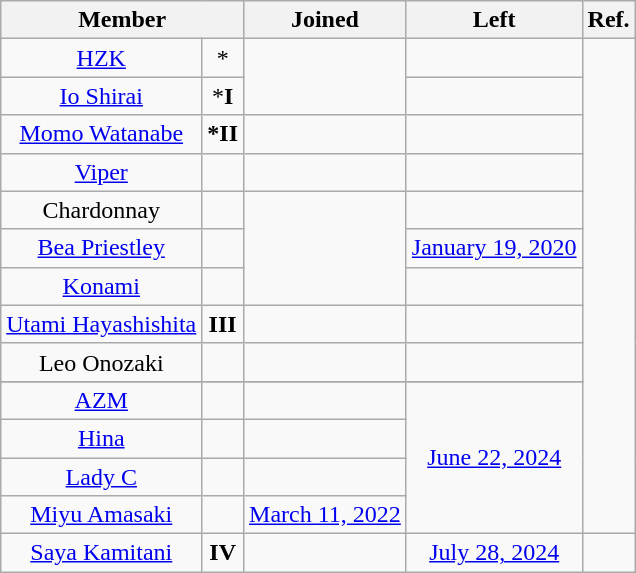<table class="wikitable sortable" style="text-align:center;">
<tr>
<th colspan="2">Member</th>
<th>Joined</th>
<th>Left</th>
<th>Ref.</th>
</tr>
<tr>
<td><a href='#'>HZK</a></td>
<td>*</td>
<td rowspan=2></td>
<td></td>
<td rowspan=14></td>
</tr>
<tr>
<td><a href='#'>Io Shirai</a></td>
<td>*<strong>I</strong></td>
<td></td>
</tr>
<tr>
<td><a href='#'>Momo Watanabe</a></td>
<td><strong>*II</strong></td>
<td></td>
<td></td>
</tr>
<tr>
<td><a href='#'>Viper</a></td>
<td></td>
<td></td>
<td></td>
</tr>
<tr>
<td>Chardonnay</td>
<td></td>
<td rowspan=3></td>
<td></td>
</tr>
<tr>
<td><a href='#'>Bea Priestley</a></td>
<td></td>
<td><a href='#'>January 19, 2020</a></td>
</tr>
<tr>
<td><a href='#'>Konami</a></td>
<td></td>
<td></td>
</tr>
<tr>
<td><a href='#'>Utami Hayashishita</a></td>
<td><strong>III</strong></td>
<td></td>
<td></td>
</tr>
<tr>
<td>Leo Onozaki</td>
<td></td>
<td></td>
<td></td>
</tr>
<tr>
</tr>
<tr>
<td><a href='#'>AZM</a></td>
<td></td>
<td></td>
<td rowspan=4><a href='#'>June 22, 2024</a></td>
</tr>
<tr>
<td><a href='#'>Hina</a></td>
<td></td>
<td></td>
</tr>
<tr>
<td><a href='#'>Lady C</a></td>
<td></td>
<td></td>
</tr>
<tr>
<td><a href='#'>Miyu Amasaki</a></td>
<td></td>
<td><a href='#'>March 11, 2022</a></td>
</tr>
<tr>
<td><a href='#'>Saya Kamitani</a></td>
<td><strong>IV</strong></td>
<td></td>
<td><a href='#'>July 28, 2024</a></td>
</tr>
</table>
